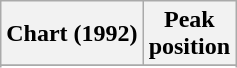<table class="wikitable sortable plainrowheaders">
<tr>
<th>Chart (1992)</th>
<th>Peak<br>position</th>
</tr>
<tr>
</tr>
<tr>
</tr>
<tr>
</tr>
</table>
